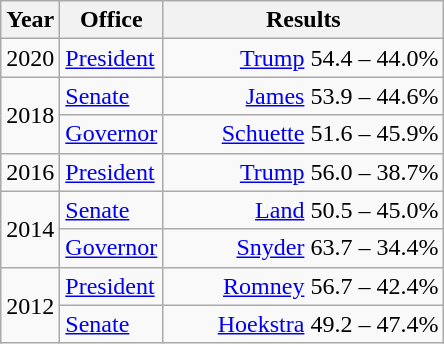<table class=wikitable>
<tr>
<th width="30">Year</th>
<th width="60">Office</th>
<th width="180">Results</th>
</tr>
<tr>
<td>2020</td>
<td><a href='#'>President</a></td>
<td align="right" ><a href='#'>Trump</a> 54.4 – 44.0%</td>
</tr>
<tr>
<td rowspan="2">2018</td>
<td><a href='#'>Senate</a></td>
<td align="right" ><a href='#'>James</a> 53.9 – 44.6%</td>
</tr>
<tr>
<td><a href='#'>Governor</a></td>
<td align="right" ><a href='#'>Schuette</a> 51.6 – 45.9%</td>
</tr>
<tr>
<td>2016</td>
<td><a href='#'>President</a></td>
<td align="right" ><a href='#'>Trump</a> 56.0 – 38.7%</td>
</tr>
<tr>
<td rowspan="2">2014</td>
<td><a href='#'>Senate</a></td>
<td align="right" ><a href='#'>Land</a> 50.5 – 45.0%</td>
</tr>
<tr>
<td><a href='#'>Governor</a></td>
<td align="right" ><a href='#'>Snyder</a> 63.7 – 34.4%</td>
</tr>
<tr>
<td rowspan="2">2012</td>
<td><a href='#'>President</a></td>
<td align="right" ><a href='#'>Romney</a> 56.7 – 42.4%</td>
</tr>
<tr>
<td><a href='#'>Senate</a></td>
<td align="right" ><a href='#'>Hoekstra</a> 49.2 – 47.4%</td>
</tr>
</table>
